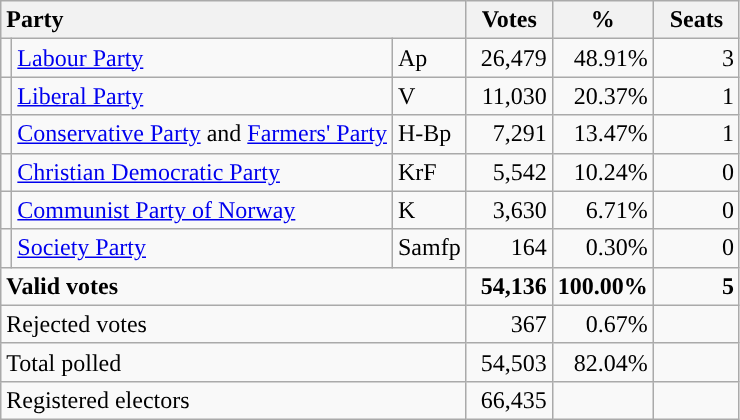<table class="wikitable" border="1" style="text-align:right;">
<tr>
<th style="text-align:left;" colspan=3>Party</th>
<th align=center width="50">Votes</th>
<th align=center width="50">%</th>
<th align=center width="50">Seats</th>
</tr>
<tr>
<td style="color:inherit;background:"></td>
<td align=left><a href='#'>Labour Party</a></td>
<td align=left>Ap</td>
<td>26,479</td>
<td>48.91%</td>
<td>3</td>
</tr>
<tr>
<td style="color:inherit;background:"></td>
<td align=left><a href='#'>Liberal Party</a></td>
<td align=left>V</td>
<td>11,030</td>
<td>20.37%</td>
<td>1</td>
</tr>
<tr>
<td></td>
<td align=left><a href='#'>Conservative Party</a> and <a href='#'>Farmers' Party</a></td>
<td align=left>H-Bp</td>
<td>7,291</td>
<td>13.47%</td>
<td>1</td>
</tr>
<tr>
<td style="color:inherit;background:"></td>
<td align=left><a href='#'>Christian Democratic Party</a></td>
<td align=left>KrF</td>
<td>5,542</td>
<td>10.24%</td>
<td>0</td>
</tr>
<tr>
<td style="color:inherit;background:"></td>
<td align=left><a href='#'>Communist Party of Norway</a></td>
<td align=left>K</td>
<td>3,630</td>
<td>6.71%</td>
<td>0</td>
</tr>
<tr>
<td></td>
<td align=left><a href='#'>Society Party</a></td>
<td align=left>Samfp</td>
<td>164</td>
<td>0.30%</td>
<td>0</td>
</tr>
<tr style="font-weight:bold">
<td align=left colspan=3>Valid votes</td>
<td>54,136</td>
<td>100.00%</td>
<td>5</td>
</tr>
<tr>
<td align=left colspan=3>Rejected votes</td>
<td>367</td>
<td>0.67%</td>
<td></td>
</tr>
<tr>
<td align=left colspan=3>Total polled</td>
<td>54,503</td>
<td>82.04%</td>
<td></td>
</tr>
<tr>
<td align=left colspan=3>Registered electors</td>
<td>66,435</td>
<td></td>
<td></td>
</tr>
</table>
